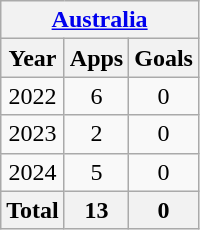<table class="wikitable" style="text-align:center">
<tr>
<th colspan=5><a href='#'>Australia</a></th>
</tr>
<tr>
<th>Year</th>
<th>Apps</th>
<th>Goals</th>
</tr>
<tr>
<td>2022</td>
<td>6</td>
<td>0</td>
</tr>
<tr>
<td>2023</td>
<td>2</td>
<td>0</td>
</tr>
<tr>
<td>2024</td>
<td>5</td>
<td>0</td>
</tr>
<tr>
<th>Total</th>
<th>13</th>
<th>0</th>
</tr>
</table>
